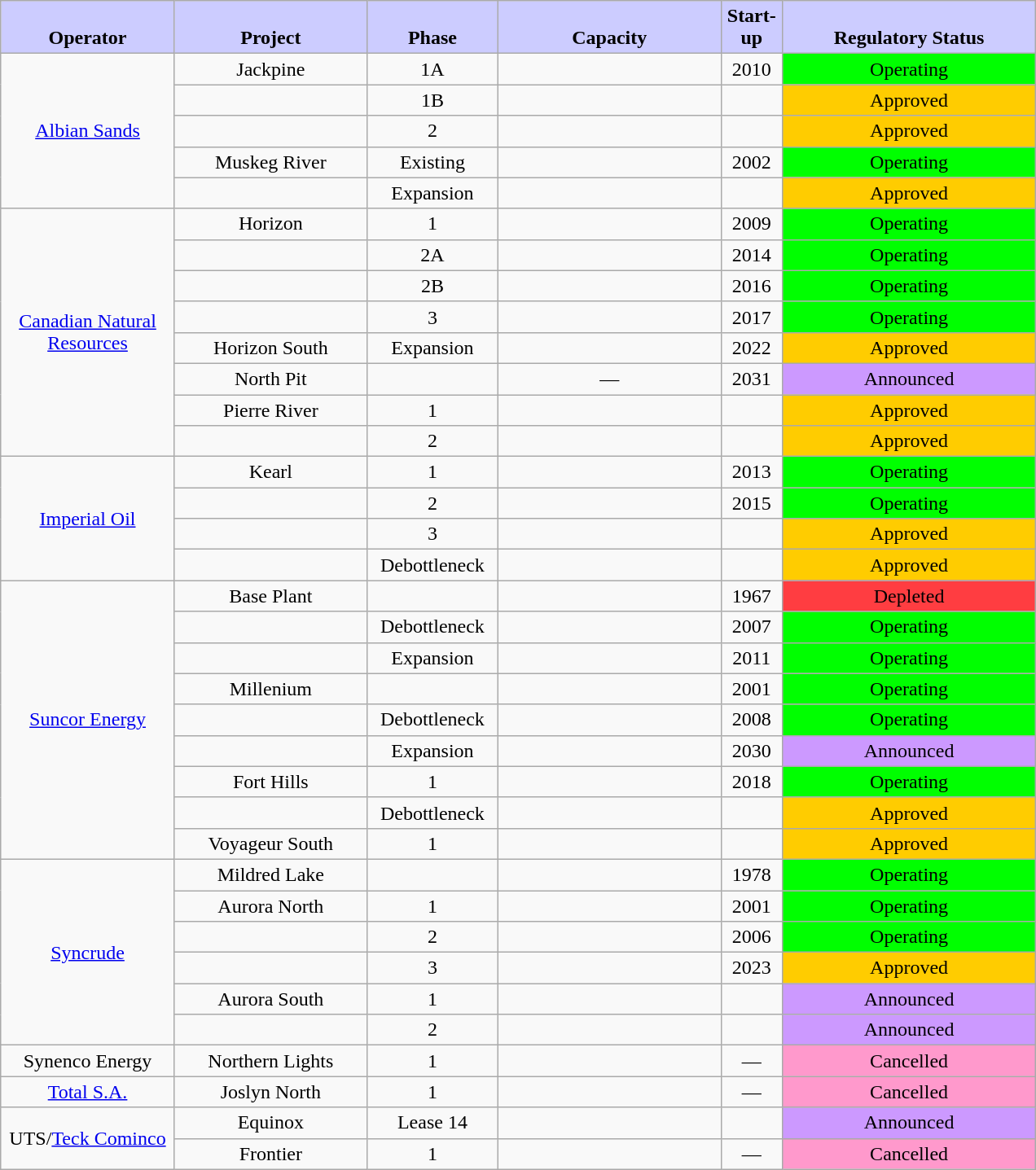<table class="wikitable" generated with >
<tr style="text-align:center; background:#ccf; font-weight:bold; vertical-align:bottom;">
<td style="width:135px; height:13px;">Operator</td>
<td style="width:150px;">Project</td>
<td style="width:100px;">Phase</td>
<td style="width:175px;">Capacity</td>
<td style="width:43px;">Start-up</td>
<td style="width:200px;">Regulatory Status</td>
</tr>
<tr style="text-align:center;">
<td rowspan="5" style="height:13px;"><a href='#'>Albian Sands</a></td>
<td>Jackpine</td>
<td>1A</td>
<td></td>
<td>2010</td>
<td style="background:#0f0;">Operating</td>
</tr>
<tr style="text-align:center;">
<td> </td>
<td>1B</td>
<td></td>
<td></td>
<td style="background:#fc0;">Approved</td>
</tr>
<tr style="text-align:center;">
<td> </td>
<td>2</td>
<td></td>
<td></td>
<td style="background:#fc0;">Approved</td>
</tr>
<tr style="text-align:center;">
<td>Muskeg River</td>
<td>Existing</td>
<td></td>
<td>2002</td>
<td style="background:#0f0;">Operating</td>
</tr>
<tr style="text-align:center;">
<td> </td>
<td>Expansion</td>
<td></td>
<td></td>
<td style="background:#fc0;">Approved</td>
</tr>
<tr style="text-align:center;">
<td rowspan="8"><a href='#'>Canadian Natural Resources</a></td>
<td>Horizon</td>
<td>1</td>
<td></td>
<td>2009</td>
<td style="background:#0f0;">Operating</td>
</tr>
<tr style="text-align:center;">
<td> </td>
<td>2A</td>
<td></td>
<td>2014</td>
<td style="background:#0f0;">Operating</td>
</tr>
<tr style="text-align:center;">
<td> </td>
<td>2B</td>
<td></td>
<td>2016</td>
<td style="background:#0f0;">Operating</td>
</tr>
<tr style="text-align:center;">
<td> </td>
<td>3</td>
<td></td>
<td>2017</td>
<td style="background:#0f0;">Operating</td>
</tr>
<tr style="text-align:center;">
<td>Horizon South</td>
<td>Expansion</td>
<td></td>
<td>2022</td>
<td style="background:#fc0;">Approved</td>
</tr>
<tr style="text-align:center;">
<td>North Pit</td>
<td></td>
<td>—</td>
<td>2031</td>
<td style="background:#c9f;">Announced</td>
</tr>
<tr style="text-align:center;">
<td>Pierre River</td>
<td>1</td>
<td></td>
<td></td>
<td style="background:#fc0;">Approved</td>
</tr>
<tr style="text-align:center;">
<td> </td>
<td>2</td>
<td></td>
<td></td>
<td style="background:#fc0;">Approved</td>
</tr>
<tr style="text-align:center;">
<td rowspan="4" style="height:13px;"><a href='#'>Imperial Oil</a></td>
<td>Kearl</td>
<td>1</td>
<td></td>
<td>2013</td>
<td style="background:#0f0;">Operating</td>
</tr>
<tr style="text-align:center;">
<td> </td>
<td>2</td>
<td></td>
<td>2015</td>
<td style="background:#0f0;">Operating</td>
</tr>
<tr style="text-align:center;">
<td> </td>
<td>3</td>
<td></td>
<td></td>
<td style="background:#fc0;">Approved</td>
</tr>
<tr style="text-align:center;">
<td> </td>
<td>Debottleneck</td>
<td></td>
<td></td>
<td style="background:#fc0;">Approved</td>
</tr>
<tr style="text-align:center;">
<td rowspan="9"><a href='#'>Suncor Energy</a></td>
<td>Base Plant</td>
<td></td>
<td></td>
<td>1967</td>
<td style="background:#ff3d41;">Depleted</td>
</tr>
<tr style="text-align:center;">
<td> </td>
<td>Debottleneck</td>
<td></td>
<td>2007</td>
<td style="background:#0f0;">Operating</td>
</tr>
<tr style="text-align:center;">
<td> </td>
<td>Expansion</td>
<td></td>
<td>2011</td>
<td style="background:#0f0;">Operating</td>
</tr>
<tr style="text-align:center;">
<td>Millenium</td>
<td> </td>
<td></td>
<td>2001</td>
<td style="background:#0f0;">Operating</td>
</tr>
<tr style="text-align:center;">
<td> </td>
<td>Debottleneck</td>
<td></td>
<td>2008</td>
<td style="background:#0f0;">Operating</td>
</tr>
<tr style="text-align:center;">
<td> </td>
<td>Expansion</td>
<td></td>
<td>2030</td>
<td style="background:#c9f;">Announced</td>
</tr>
<tr style="text-align:center;">
<td>Fort Hills</td>
<td>1</td>
<td></td>
<td>2018</td>
<td style="background:#0f0;">Operating</td>
</tr>
<tr style="text-align:center;">
<td> </td>
<td>Debottleneck</td>
<td></td>
<td></td>
<td style="background:#fc0;">Approved</td>
</tr>
<tr style="text-align:center;">
<td>Voyageur South</td>
<td>1</td>
<td></td>
<td></td>
<td style="background:#fc0;">Approved</td>
</tr>
<tr style="text-align:center;">
<td rowspan="6" style="height:13px;"><a href='#'>Syncrude</a></td>
<td>Mildred Lake</td>
<td></td>
<td></td>
<td>1978</td>
<td style="background:#0f0;">Operating</td>
</tr>
<tr style="text-align:center;">
<td>Aurora North</td>
<td>1</td>
<td></td>
<td>2001</td>
<td style="background:#0f0;">Operating</td>
</tr>
<tr style="text-align:center;">
<td> </td>
<td>2</td>
<td></td>
<td>2006</td>
<td style="background:#0f0;">Operating</td>
</tr>
<tr style="text-align:center;">
<td> </td>
<td>3</td>
<td></td>
<td>2023</td>
<td style="background:#fc0;">Approved</td>
</tr>
<tr style="text-align:center;">
<td>Aurora South</td>
<td>1</td>
<td></td>
<td></td>
<td style="background:#c9f;">Announced</td>
</tr>
<tr style="text-align:center;">
<td> </td>
<td>2</td>
<td></td>
<td></td>
<td style="background:#c9f;">Announced</td>
</tr>
<tr style="text-align:center;">
<td style="height:13px;">Synenco Energy</td>
<td>Northern Lights</td>
<td>1</td>
<td></td>
<td>—</td>
<td style="background:#f9c;">Cancelled</td>
</tr>
<tr style="text-align:center;">
<td style="height:13px;"><a href='#'>Total S.A.</a></td>
<td>Joslyn North</td>
<td>1</td>
<td></td>
<td>—</td>
<td style="background:#f9c;">Cancelled</td>
</tr>
<tr style="text-align:center;">
<td rowspan="2" style="height:13px;">UTS/<a href='#'>Teck Cominco</a></td>
<td>Equinox</td>
<td>Lease 14</td>
<td></td>
<td></td>
<td style="background:#c9f;">Announced</td>
</tr>
<tr style="text-align:center;">
<td>Frontier</td>
<td>1</td>
<td></td>
<td>—</td>
<td style="background:#f9c;">Cancelled</td>
</tr>
</table>
